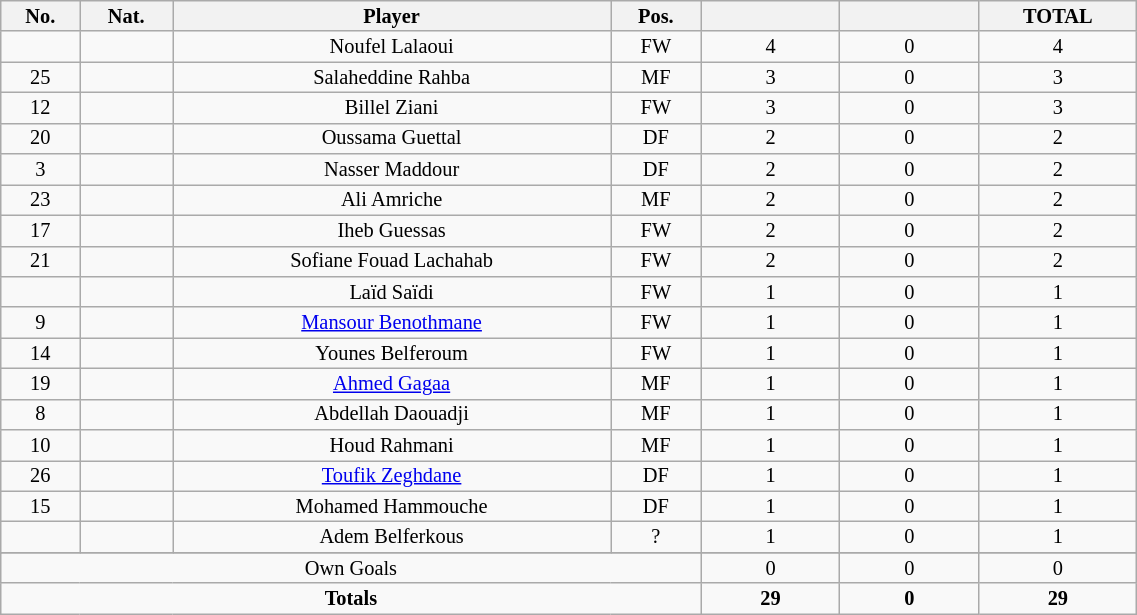<table class="wikitable sortable alternance"  style="font-size:85%; text-align:center; line-height:14px; width:60%;">
<tr>
<th width=10>No.</th>
<th width=10>Nat.</th>
<th width=140>Player</th>
<th width=10>Pos.</th>
<th width=40></th>
<th width=40></th>
<th width=10>TOTAL</th>
</tr>
<tr>
<td></td>
<td></td>
<td>Noufel Lalaoui</td>
<td>FW</td>
<td>4</td>
<td>0</td>
<td>4</td>
</tr>
<tr>
<td>25</td>
<td></td>
<td>Salaheddine Rahba</td>
<td>MF</td>
<td>3</td>
<td>0</td>
<td>3</td>
</tr>
<tr>
<td>12</td>
<td></td>
<td>Billel Ziani</td>
<td>FW</td>
<td>3</td>
<td>0</td>
<td>3</td>
</tr>
<tr>
<td>20</td>
<td></td>
<td>Oussama Guettal</td>
<td>DF</td>
<td>2</td>
<td>0</td>
<td>2</td>
</tr>
<tr>
<td>3</td>
<td></td>
<td>Nasser Maddour</td>
<td>DF</td>
<td>2</td>
<td>0</td>
<td>2</td>
</tr>
<tr>
<td>23</td>
<td></td>
<td>Ali Amriche</td>
<td>MF</td>
<td>2</td>
<td>0</td>
<td>2</td>
</tr>
<tr>
<td>17</td>
<td></td>
<td>Iheb Guessas</td>
<td>FW</td>
<td>2</td>
<td>0</td>
<td>2</td>
</tr>
<tr>
<td>21</td>
<td></td>
<td>Sofiane Fouad Lachahab</td>
<td>FW</td>
<td>2</td>
<td>0</td>
<td>2</td>
</tr>
<tr>
<td></td>
<td></td>
<td>Laïd Saïdi</td>
<td>FW</td>
<td>1</td>
<td>0</td>
<td>1</td>
</tr>
<tr>
<td>9</td>
<td></td>
<td><a href='#'>Mansour Benothmane</a></td>
<td>FW</td>
<td>1</td>
<td>0</td>
<td>1</td>
</tr>
<tr>
<td>14</td>
<td></td>
<td>Younes Belferoum</td>
<td>FW</td>
<td>1</td>
<td>0</td>
<td>1</td>
</tr>
<tr>
<td>19</td>
<td></td>
<td><a href='#'>Ahmed Gagaa</a></td>
<td>MF</td>
<td>1</td>
<td>0</td>
<td>1</td>
</tr>
<tr>
<td>8</td>
<td></td>
<td>Abdellah Daouadji</td>
<td>MF</td>
<td>1</td>
<td>0</td>
<td>1</td>
</tr>
<tr>
<td>10</td>
<td></td>
<td>Houd Rahmani</td>
<td>MF</td>
<td>1</td>
<td>0</td>
<td>1</td>
</tr>
<tr>
<td>26</td>
<td></td>
<td><a href='#'>Toufik Zeghdane</a></td>
<td>DF</td>
<td>1</td>
<td>0</td>
<td>1</td>
</tr>
<tr>
<td>15</td>
<td></td>
<td>Mohamed Hammouche</td>
<td>DF</td>
<td>1</td>
<td>0</td>
<td>1</td>
</tr>
<tr>
<td></td>
<td></td>
<td>Adem Belferkous</td>
<td>?</td>
<td>1</td>
<td>0</td>
<td>1</td>
</tr>
<tr>
</tr>
<tr class="sortbottom">
<td colspan="4">Own Goals</td>
<td>0</td>
<td>0</td>
<td>0</td>
</tr>
<tr class="sortbottom">
<td colspan="4"><strong>Totals</strong></td>
<td><strong>29</strong></td>
<td><strong>0</strong></td>
<td><strong>29</strong></td>
</tr>
</table>
